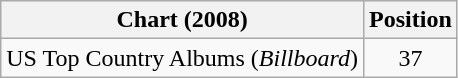<table class="wikitable">
<tr>
<th>Chart (2008)</th>
<th>Position</th>
</tr>
<tr>
<td>US Top Country Albums (<em>Billboard</em>)</td>
<td align="center">37</td>
</tr>
</table>
